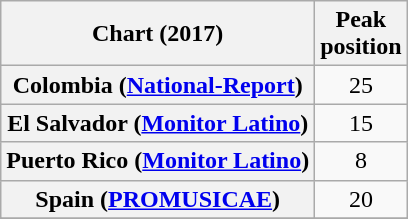<table class="wikitable sortable plainrowheaders" style="text-align:center">
<tr>
<th scope="col">Chart (2017)</th>
<th scope="col">Peak<br>position</th>
</tr>
<tr>
<th scope="row">Colombia (<a href='#'>National-Report</a>)</th>
<td>25</td>
</tr>
<tr>
<th scope="row">El Salvador (<a href='#'>Monitor Latino</a>)</th>
<td>15</td>
</tr>
<tr>
<th scope="row">Puerto Rico (<a href='#'>Monitor Latino</a>)</th>
<td>8</td>
</tr>
<tr>
<th scope="row">Spain (<a href='#'>PROMUSICAE</a>)</th>
<td>20</td>
</tr>
<tr>
</tr>
<tr>
</tr>
<tr>
</tr>
</table>
